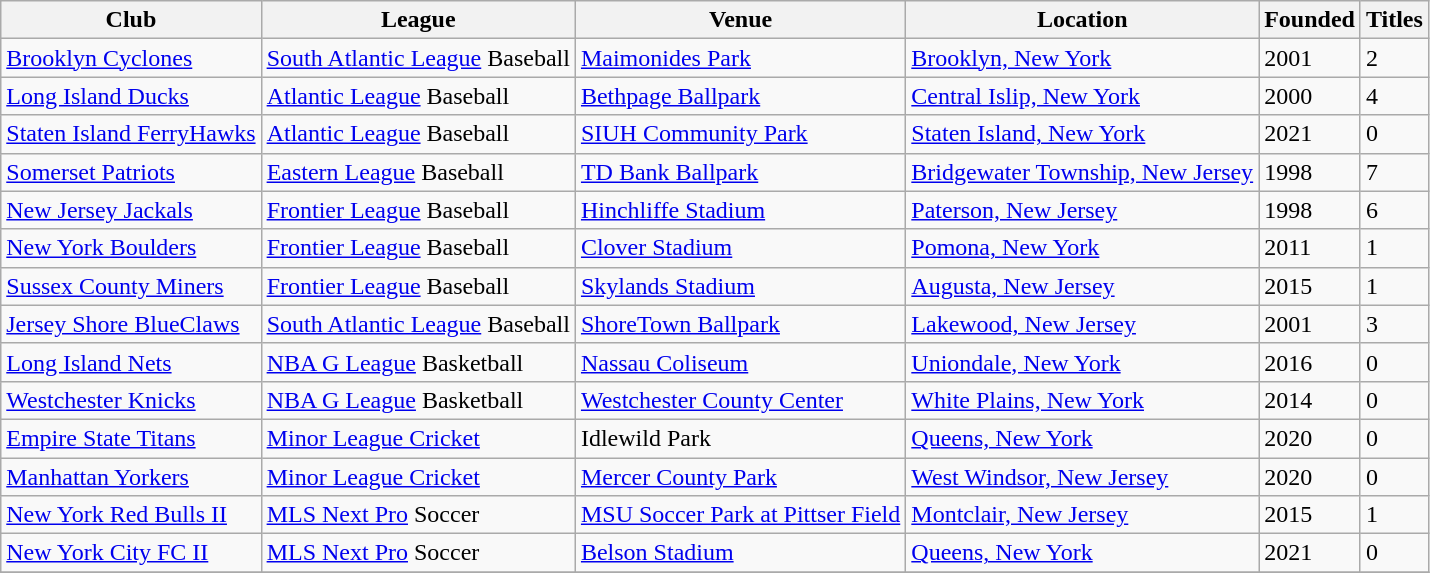<table class="wikitable sortable">
<tr>
<th scope="col">Club</th>
<th scope="col">League</th>
<th scope="col">Venue</th>
<th scope="col">Location</th>
<th scope="col">Founded</th>
<th scope="col">Titles</th>
</tr>
<tr>
<td><a href='#'>Brooklyn Cyclones</a></td>
<td><a href='#'>South Atlantic League</a> Baseball</td>
<td><a href='#'>Maimonides Park</a></td>
<td><a href='#'>Brooklyn, New York</a></td>
<td>2001</td>
<td>2</td>
</tr>
<tr>
<td><a href='#'>Long Island Ducks</a></td>
<td><a href='#'>Atlantic League</a> Baseball</td>
<td><a href='#'>Bethpage Ballpark</a></td>
<td><a href='#'>Central Islip, New York</a></td>
<td>2000</td>
<td>4</td>
</tr>
<tr>
<td><a href='#'>Staten Island FerryHawks</a></td>
<td><a href='#'>Atlantic League</a> Baseball</td>
<td><a href='#'>SIUH Community Park</a></td>
<td><a href='#'>Staten Island, New York</a></td>
<td>2021</td>
<td>0</td>
</tr>
<tr>
<td><a href='#'>Somerset Patriots</a></td>
<td><a href='#'>Eastern League</a> Baseball</td>
<td><a href='#'>TD Bank Ballpark</a></td>
<td><a href='#'>Bridgewater Township, New Jersey</a></td>
<td>1998</td>
<td>7</td>
</tr>
<tr>
<td><a href='#'>New Jersey Jackals</a></td>
<td><a href='#'>Frontier League</a> Baseball</td>
<td><a href='#'>Hinchliffe Stadium</a></td>
<td><a href='#'>Paterson, New Jersey</a></td>
<td>1998</td>
<td>6</td>
</tr>
<tr>
<td><a href='#'>New York Boulders</a></td>
<td><a href='#'>Frontier League</a> Baseball</td>
<td><a href='#'>Clover Stadium</a></td>
<td><a href='#'>Pomona, New York</a></td>
<td>2011</td>
<td>1</td>
</tr>
<tr>
<td><a href='#'>Sussex County Miners</a></td>
<td><a href='#'>Frontier League</a> Baseball</td>
<td><a href='#'>Skylands Stadium</a></td>
<td><a href='#'>Augusta, New Jersey</a></td>
<td>2015</td>
<td>1</td>
</tr>
<tr>
<td><a href='#'>Jersey Shore BlueClaws</a></td>
<td><a href='#'>South Atlantic League</a> Baseball</td>
<td><a href='#'>ShoreTown Ballpark</a></td>
<td><a href='#'>Lakewood, New Jersey</a></td>
<td>2001</td>
<td>3</td>
</tr>
<tr>
<td><a href='#'>Long Island Nets</a></td>
<td><a href='#'>NBA G League</a> Basketball</td>
<td><a href='#'>Nassau Coliseum</a></td>
<td><a href='#'>Uniondale, New York</a></td>
<td>2016</td>
<td>0</td>
</tr>
<tr>
<td><a href='#'>Westchester Knicks</a></td>
<td><a href='#'>NBA G League</a> Basketball</td>
<td><a href='#'>Westchester County Center</a></td>
<td><a href='#'>White Plains, New York</a></td>
<td>2014</td>
<td>0</td>
</tr>
<tr>
<td><a href='#'>Empire State Titans</a></td>
<td><a href='#'>Minor League Cricket</a></td>
<td>Idlewild Park</td>
<td><a href='#'>Queens, New York</a></td>
<td>2020</td>
<td>0</td>
</tr>
<tr>
<td><a href='#'>Manhattan Yorkers</a></td>
<td><a href='#'>Minor League Cricket</a></td>
<td><a href='#'>Mercer County Park</a></td>
<td><a href='#'>West Windsor, New Jersey</a></td>
<td>2020</td>
<td>0</td>
</tr>
<tr>
<td><a href='#'>New York Red Bulls II</a></td>
<td><a href='#'>MLS Next Pro</a> Soccer</td>
<td><a href='#'>MSU Soccer Park at Pittser Field</a></td>
<td><a href='#'>Montclair, New Jersey</a></td>
<td>2015</td>
<td>1</td>
</tr>
<tr>
<td><a href='#'>New York City FC II</a></td>
<td><a href='#'>MLS Next Pro</a> Soccer</td>
<td><a href='#'>Belson Stadium</a></td>
<td><a href='#'>Queens, New York</a></td>
<td>2021</td>
<td>0</td>
</tr>
<tr>
</tr>
</table>
